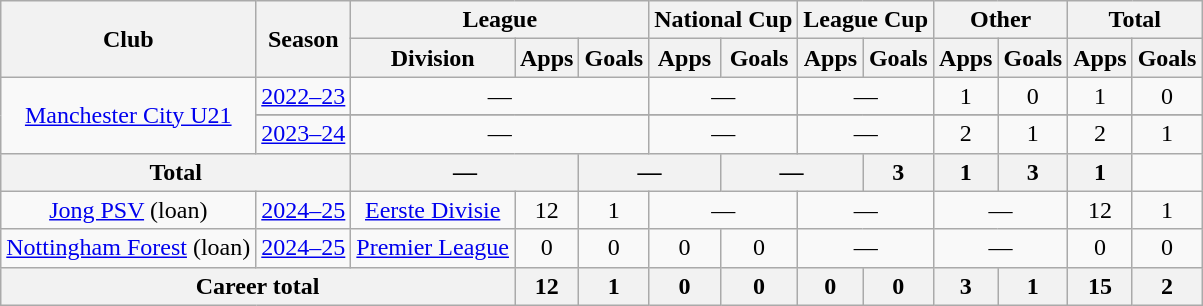<table class="wikitable" style="text-align:center">
<tr>
<th rowspan="2">Club</th>
<th rowspan="2">Season</th>
<th colspan="3">League</th>
<th colspan="2">National Cup</th>
<th colspan="2">League Cup</th>
<th colspan="2">Other</th>
<th colspan="2">Total</th>
</tr>
<tr>
<th>Division</th>
<th>Apps</th>
<th>Goals</th>
<th>Apps</th>
<th>Goals</th>
<th>Apps</th>
<th>Goals</th>
<th>Apps</th>
<th>Goals</th>
<th>Apps</th>
<th>Goals</th>
</tr>
<tr>
<td rowspan="3"><a href='#'>Manchester City U21</a></td>
<td><a href='#'>2022–23</a></td>
<td colspan="3">—</td>
<td colspan="2">—</td>
<td colspan="2">—</td>
<td>1</td>
<td>0</td>
<td>1</td>
<td>0</td>
</tr>
<tr>
</tr>
<tr>
<td><a href='#'>2023–24</a></td>
<td colspan="3">—</td>
<td colspan="2">—</td>
<td colspan="2">—</td>
<td>2</td>
<td>1</td>
<td>2</td>
<td>1</td>
</tr>
<tr>
<th colspan="2">Total</th>
<th colspan="2">—</th>
<th colspan="2">—</th>
<th colspan="2">—</th>
<th>3</th>
<th>1</th>
<th>3</th>
<th>1</th>
</tr>
<tr>
<td><a href='#'>Jong PSV</a> (loan)</td>
<td><a href='#'>2024–25</a></td>
<td><a href='#'>Eerste Divisie</a></td>
<td>12</td>
<td>1</td>
<td colspan="2">—</td>
<td colspan="2">—</td>
<td colspan="2">—</td>
<td>12</td>
<td>1</td>
</tr>
<tr>
<td><a href='#'>Nottingham Forest</a> (loan)</td>
<td><a href='#'>2024–25</a></td>
<td><a href='#'>Premier League</a></td>
<td>0</td>
<td>0</td>
<td>0</td>
<td>0</td>
<td colspan="2">—</td>
<td colspan="2">—</td>
<td>0</td>
<td>0</td>
</tr>
<tr>
<th colspan="3">Career total</th>
<th>12</th>
<th>1</th>
<th>0</th>
<th>0</th>
<th>0</th>
<th>0</th>
<th>3</th>
<th>1</th>
<th>15</th>
<th>2</th>
</tr>
</table>
